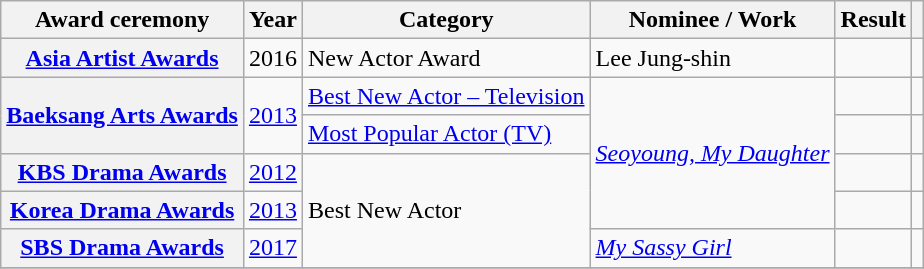<table class="wikitable plainrowheaders sortable">
<tr>
<th scope="col">Award ceremony</th>
<th scope="col">Year</th>
<th scope="col">Category</th>
<th scope="col">Nominee / Work</th>
<th scope="col">Result</th>
<th scope="col" class="unsortable"></th>
</tr>
<tr>
<th scope="row"  rowspan="1"><a href='#'>Asia Artist Awards</a></th>
<td style="text-align:center" rowspan="1">2016</td>
<td>New Actor Award</td>
<td>Lee Jung-shin</td>
<td></td>
<td style="text-align:center"></td>
</tr>
<tr>
<th scope="row"  rowspan="2"><a href='#'>Baeksang Arts Awards</a></th>
<td style="text-align:center" rowspan="2"><a href='#'>2013</a></td>
<td><a href='#'>Best New Actor – Television</a></td>
<td rowspan=4><em><a href='#'>Seoyoung, My Daughter</a></em></td>
<td></td>
<td style="text-align:center"></td>
</tr>
<tr>
<td><a href='#'>Most Popular Actor (TV)</a></td>
<td></td>
<td></td>
</tr>
<tr>
<th scope="row"  rowspan="1"><a href='#'>KBS Drama Awards</a></th>
<td style="text-align:center"><a href='#'>2012</a></td>
<td rowspan="3">Best New Actor</td>
<td></td>
<td></td>
</tr>
<tr>
<th scope="row"  rowspan="1"><a href='#'>Korea Drama Awards</a></th>
<td style="text-align:center"><a href='#'>2013</a></td>
<td></td>
<td></td>
</tr>
<tr>
<th scope="row"  rowspan="1"><a href='#'>SBS Drama Awards</a></th>
<td style="text-align:center"><a href='#'>2017</a></td>
<td><em><a href='#'>My Sassy Girl</a></em></td>
<td></td>
<td></td>
</tr>
<tr>
</tr>
</table>
